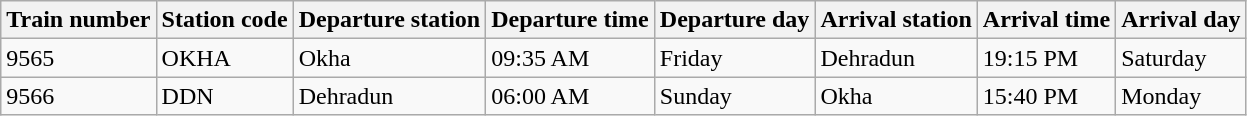<table class="wikitable">
<tr>
<th>Train number</th>
<th>Station code</th>
<th>Departure station</th>
<th>Departure time</th>
<th>Departure day</th>
<th>Arrival station</th>
<th>Arrival time</th>
<th>Arrival day</th>
</tr>
<tr>
<td>9565</td>
<td>OKHA</td>
<td>Okha</td>
<td>09:35 AM</td>
<td>Friday</td>
<td>Dehradun</td>
<td>19:15 PM</td>
<td>Saturday</td>
</tr>
<tr>
<td>9566</td>
<td>DDN</td>
<td>Dehradun</td>
<td>06:00 AM</td>
<td>Sunday</td>
<td>Okha</td>
<td>15:40 PM</td>
<td>Monday</td>
</tr>
</table>
